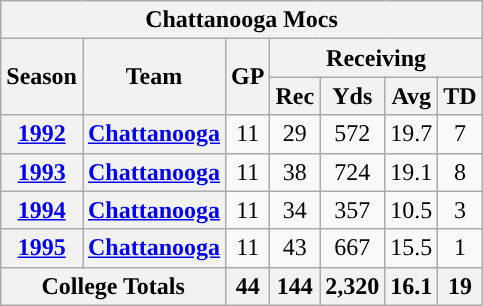<table class="wikitable" style="text-align:center;">
<tr>
<th colspan="10">Chattanooga Mocs</th>
</tr>
<tr>
<th rowspan="2">Season</th>
<th rowspan="2">Team</th>
<th rowspan="2">GP</th>
<th colspan="4">Receiving</th>
</tr>
<tr>
<th>Rec</th>
<th>Yds</th>
<th>Avg</th>
<th>TD</th>
</tr>
<tr>
<th><a href='#'>1992</a></th>
<th><a href='#'>Chattanooga</a></th>
<td>11</td>
<td>29</td>
<td>572</td>
<td>19.7</td>
<td>7</td>
</tr>
<tr>
<th><a href='#'>1993</a></th>
<th><a href='#'>Chattanooga</a></th>
<td>11</td>
<td>38</td>
<td>724</td>
<td>19.1</td>
<td>8</td>
</tr>
<tr>
<th><a href='#'>1994</a></th>
<th><a href='#'>Chattanooga</a></th>
<td>11</td>
<td>34</td>
<td>357</td>
<td>10.5</td>
<td>3</td>
</tr>
<tr>
<th><a href='#'>1995</a></th>
<th><a href='#'>Chattanooga</a></th>
<td>11</td>
<td>43</td>
<td>667</td>
<td>15.5</td>
<td>1</td>
</tr>
<tr>
<th colspan="2">College Totals</th>
<th>44</th>
<th>144</th>
<th>2,320</th>
<th>16.1</th>
<th>19</th>
</tr>
</table>
